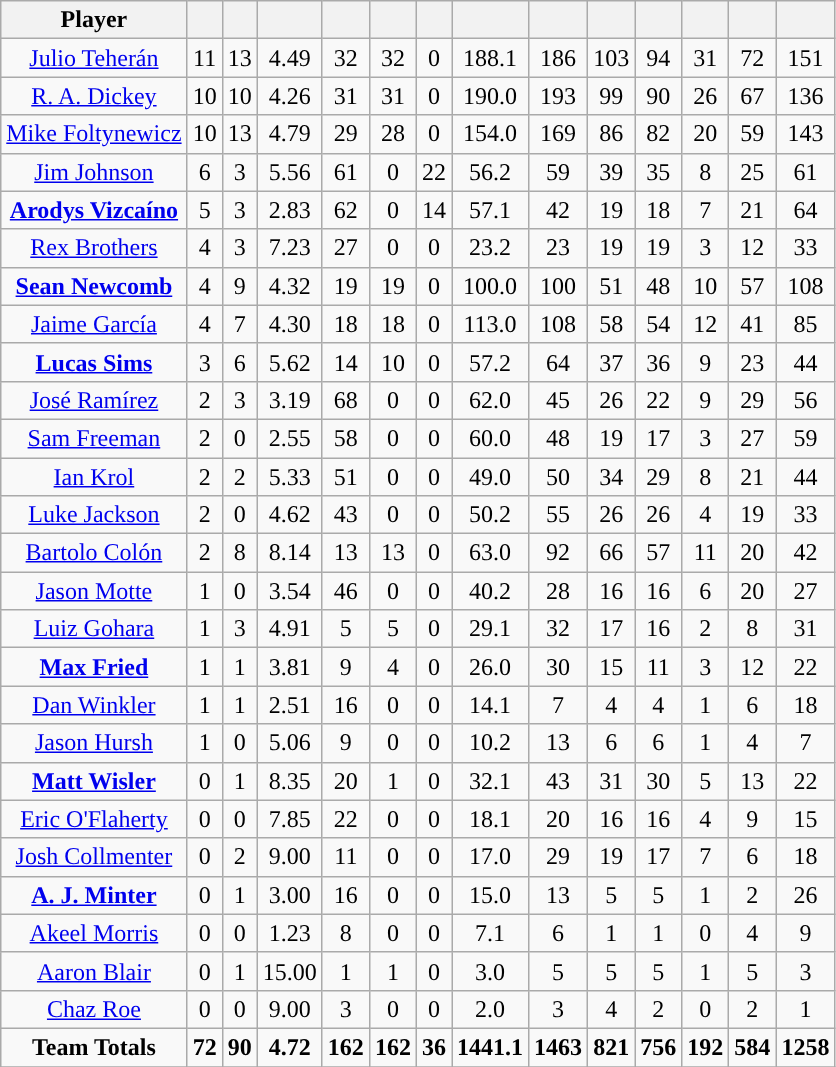<table class="wikitable sortable" style="text-align:center;">
<tr>
<th>Player</th>
<th></th>
<th></th>
<th></th>
<th></th>
<th></th>
<th></th>
<th></th>
<th></th>
<th></th>
<th></th>
<th></th>
<th></th>
<th></th>
</tr>
<tr>
<td><a href='#'>Julio Teherán</a></td>
<td>11</td>
<td>13</td>
<td>4.49</td>
<td>32</td>
<td>32</td>
<td>0</td>
<td>188.1</td>
<td>186</td>
<td>103</td>
<td>94</td>
<td>31</td>
<td>72</td>
<td>151</td>
</tr>
<tr>
<td><a href='#'>R. A. Dickey</a></td>
<td>10</td>
<td>10</td>
<td>4.26</td>
<td>31</td>
<td>31</td>
<td>0</td>
<td>190.0</td>
<td>193</td>
<td>99</td>
<td>90</td>
<td>26</td>
<td>67</td>
<td>136</td>
</tr>
<tr>
<td><a href='#'>Mike Foltynewicz</a></td>
<td>10</td>
<td>13</td>
<td>4.79</td>
<td>29</td>
<td>28</td>
<td>0</td>
<td>154.0</td>
<td>169</td>
<td>86</td>
<td>82</td>
<td>20</td>
<td>59</td>
<td>143</td>
</tr>
<tr>
<td><a href='#'>Jim Johnson</a></td>
<td>6</td>
<td>3</td>
<td>5.56</td>
<td>61</td>
<td>0</td>
<td>22</td>
<td>56.2</td>
<td>59</td>
<td>39</td>
<td>35</td>
<td>8</td>
<td>25</td>
<td>61</td>
</tr>
<tr>
<td><strong><a href='#'>Arodys Vizcaíno</a></strong></td>
<td>5</td>
<td>3</td>
<td>2.83</td>
<td>62</td>
<td>0</td>
<td>14</td>
<td>57.1</td>
<td>42</td>
<td>19</td>
<td>18</td>
<td>7</td>
<td>21</td>
<td>64</td>
</tr>
<tr>
<td><a href='#'>Rex Brothers</a></td>
<td>4</td>
<td>3</td>
<td>7.23</td>
<td>27</td>
<td>0</td>
<td>0</td>
<td>23.2</td>
<td>23</td>
<td>19</td>
<td>19</td>
<td>3</td>
<td>12</td>
<td>33</td>
</tr>
<tr>
<td><strong><a href='#'>Sean Newcomb</a></strong></td>
<td>4</td>
<td>9</td>
<td>4.32</td>
<td>19</td>
<td>19</td>
<td>0</td>
<td>100.0</td>
<td>100</td>
<td>51</td>
<td>48</td>
<td>10</td>
<td>57</td>
<td>108</td>
</tr>
<tr>
<td><a href='#'>Jaime García</a></td>
<td>4</td>
<td>7</td>
<td>4.30</td>
<td>18</td>
<td>18</td>
<td>0</td>
<td>113.0</td>
<td>108</td>
<td>58</td>
<td>54</td>
<td>12</td>
<td>41</td>
<td>85</td>
</tr>
<tr>
<td><strong><a href='#'>Lucas Sims</a></strong></td>
<td>3</td>
<td>6</td>
<td>5.62</td>
<td>14</td>
<td>10</td>
<td>0</td>
<td>57.2</td>
<td>64</td>
<td>37</td>
<td>36</td>
<td>9</td>
<td>23</td>
<td>44</td>
</tr>
<tr>
<td><a href='#'>José Ramírez</a></td>
<td>2</td>
<td>3</td>
<td>3.19</td>
<td>68</td>
<td>0</td>
<td>0</td>
<td>62.0</td>
<td>45</td>
<td>26</td>
<td>22</td>
<td>9</td>
<td>29</td>
<td>56</td>
</tr>
<tr>
<td><a href='#'>Sam Freeman</a></td>
<td>2</td>
<td>0</td>
<td>2.55</td>
<td>58</td>
<td>0</td>
<td>0</td>
<td>60.0</td>
<td>48</td>
<td>19</td>
<td>17</td>
<td>3</td>
<td>27</td>
<td>59</td>
</tr>
<tr>
<td><a href='#'>Ian Krol</a></td>
<td>2</td>
<td>2</td>
<td>5.33</td>
<td>51</td>
<td>0</td>
<td>0</td>
<td>49.0</td>
<td>50</td>
<td>34</td>
<td>29</td>
<td>8</td>
<td>21</td>
<td>44</td>
</tr>
<tr>
<td><a href='#'>Luke Jackson</a></td>
<td>2</td>
<td>0</td>
<td>4.62</td>
<td>43</td>
<td>0</td>
<td>0</td>
<td>50.2</td>
<td>55</td>
<td>26</td>
<td>26</td>
<td>4</td>
<td>19</td>
<td>33</td>
</tr>
<tr>
<td><a href='#'>Bartolo Colón</a></td>
<td>2</td>
<td>8</td>
<td>8.14</td>
<td>13</td>
<td>13</td>
<td>0</td>
<td>63.0</td>
<td>92</td>
<td>66</td>
<td>57</td>
<td>11</td>
<td>20</td>
<td>42</td>
</tr>
<tr>
<td><a href='#'>Jason Motte</a></td>
<td>1</td>
<td>0</td>
<td>3.54</td>
<td>46</td>
<td>0</td>
<td>0</td>
<td>40.2</td>
<td>28</td>
<td>16</td>
<td>16</td>
<td>6</td>
<td>20</td>
<td>27</td>
</tr>
<tr>
<td><a href='#'>Luiz Gohara</a></td>
<td>1</td>
<td>3</td>
<td>4.91</td>
<td>5</td>
<td>5</td>
<td>0</td>
<td>29.1</td>
<td>32</td>
<td>17</td>
<td>16</td>
<td>2</td>
<td>8</td>
<td>31</td>
</tr>
<tr>
<td><strong><a href='#'>Max Fried</a></strong></td>
<td>1</td>
<td>1</td>
<td>3.81</td>
<td>9</td>
<td>4</td>
<td>0</td>
<td>26.0</td>
<td>30</td>
<td>15</td>
<td>11</td>
<td>3</td>
<td>12</td>
<td>22</td>
</tr>
<tr>
<td><a href='#'>Dan Winkler</a></td>
<td>1</td>
<td>1</td>
<td>2.51</td>
<td>16</td>
<td>0</td>
<td>0</td>
<td>14.1</td>
<td>7</td>
<td>4</td>
<td>4</td>
<td>1</td>
<td>6</td>
<td>18</td>
</tr>
<tr>
<td><a href='#'>Jason Hursh</a></td>
<td>1</td>
<td>0</td>
<td>5.06</td>
<td>9</td>
<td>0</td>
<td>0</td>
<td>10.2</td>
<td>13</td>
<td>6</td>
<td>6</td>
<td>1</td>
<td>4</td>
<td>7</td>
</tr>
<tr>
<td><strong><a href='#'>Matt Wisler</a></strong></td>
<td>0</td>
<td>1</td>
<td>8.35</td>
<td>20</td>
<td>1</td>
<td>0</td>
<td>32.1</td>
<td>43</td>
<td>31</td>
<td>30</td>
<td>5</td>
<td>13</td>
<td>22</td>
</tr>
<tr>
<td><a href='#'>Eric O'Flaherty</a></td>
<td>0</td>
<td>0</td>
<td>7.85</td>
<td>22</td>
<td>0</td>
<td>0</td>
<td>18.1</td>
<td>20</td>
<td>16</td>
<td>16</td>
<td>4</td>
<td>9</td>
<td>15</td>
</tr>
<tr>
<td><a href='#'>Josh Collmenter</a></td>
<td>0</td>
<td>2</td>
<td>9.00</td>
<td>11</td>
<td>0</td>
<td>0</td>
<td>17.0</td>
<td>29</td>
<td>19</td>
<td>17</td>
<td>7</td>
<td>6</td>
<td>18</td>
</tr>
<tr>
<td><strong><a href='#'>A. J. Minter</a></strong></td>
<td>0</td>
<td>1</td>
<td>3.00</td>
<td>16</td>
<td>0</td>
<td>0</td>
<td>15.0</td>
<td>13</td>
<td>5</td>
<td>5</td>
<td>1</td>
<td>2</td>
<td>26</td>
</tr>
<tr>
<td><a href='#'>Akeel Morris</a></td>
<td>0</td>
<td>0</td>
<td>1.23</td>
<td>8</td>
<td>0</td>
<td>0</td>
<td>7.1</td>
<td>6</td>
<td>1</td>
<td>1</td>
<td>0</td>
<td>4</td>
<td>9</td>
</tr>
<tr>
<td><a href='#'>Aaron Blair</a></td>
<td>0</td>
<td>1</td>
<td>15.00</td>
<td>1</td>
<td>1</td>
<td>0</td>
<td>3.0</td>
<td>5</td>
<td>5</td>
<td>5</td>
<td>1</td>
<td>5</td>
<td>3</td>
</tr>
<tr>
<td><a href='#'>Chaz Roe</a></td>
<td>0</td>
<td>0</td>
<td>9.00</td>
<td>3</td>
<td>0</td>
<td>0</td>
<td>2.0</td>
<td>3</td>
<td>4</td>
<td>2</td>
<td>0</td>
<td>2</td>
<td>1</td>
</tr>
<tr>
<td><strong>Team Totals</strong></td>
<td><strong>72</strong></td>
<td><strong>90</strong></td>
<td><strong>4.72</strong></td>
<td><strong>162</strong></td>
<td><strong>162</strong></td>
<td><strong>36</strong></td>
<td><strong>1441.1</strong></td>
<td><strong>1463</strong></td>
<td><strong>821</strong></td>
<td><strong>756</strong></td>
<td><strong>192</strong></td>
<td><strong>584</strong></td>
<td><strong>1258</strong></td>
</tr>
<tr class=="sortbottom"|>
</tr>
</table>
